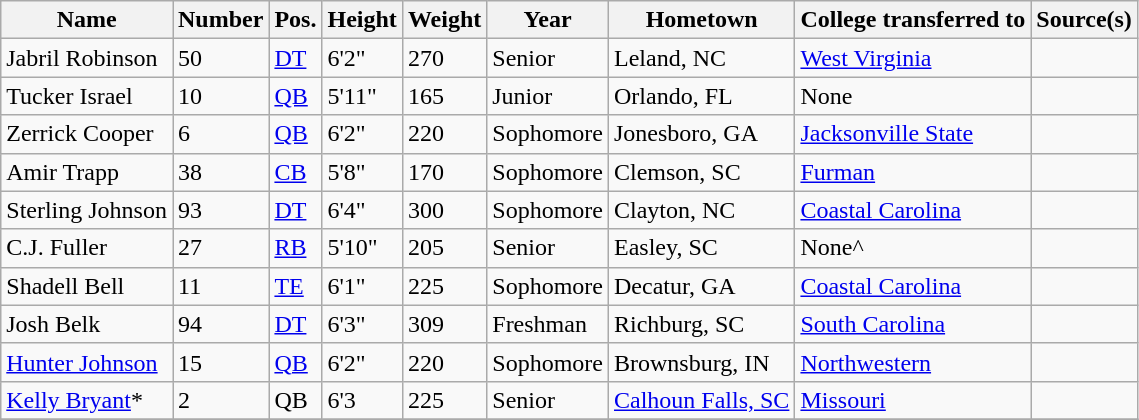<table class="wikitable sortable" border="1">
<tr>
<th>Name</th>
<th>Number</th>
<th>Pos.</th>
<th>Height</th>
<th>Weight</th>
<th>Year</th>
<th>Hometown</th>
<th>College transferred to</th>
<th>Source(s)</th>
</tr>
<tr>
<td sortname>Jabril Robinson</td>
<td>50</td>
<td><a href='#'>DT</a></td>
<td>6'2"</td>
<td>270</td>
<td> Senior</td>
<td>Leland, NC</td>
<td><a href='#'>West Virginia</a></td>
<td></td>
</tr>
<tr>
<td sortname>Tucker Israel</td>
<td>10</td>
<td><a href='#'>QB</a></td>
<td>5'11"</td>
<td>165</td>
<td> Junior</td>
<td>Orlando, FL</td>
<td>None</td>
<td></td>
</tr>
<tr>
<td sortname>Zerrick Cooper</td>
<td>6</td>
<td><a href='#'>QB</a></td>
<td>6'2"</td>
<td>220</td>
<td> Sophomore</td>
<td>Jonesboro, GA</td>
<td><a href='#'>Jacksonville State</a></td>
<td></td>
</tr>
<tr>
<td sortname>Amir Trapp</td>
<td>38</td>
<td><a href='#'>CB</a></td>
<td>5'8"</td>
<td>170</td>
<td> Sophomore</td>
<td>Clemson, SC</td>
<td><a href='#'>Furman</a></td>
<td></td>
</tr>
<tr>
<td sortname>Sterling Johnson</td>
<td>93</td>
<td><a href='#'>DT</a></td>
<td>6'4"</td>
<td>300</td>
<td> Sophomore</td>
<td>Clayton, NC</td>
<td><a href='#'>Coastal Carolina</a></td>
<td></td>
</tr>
<tr>
<td sortname>C.J. Fuller</td>
<td>27</td>
<td><a href='#'>RB</a></td>
<td>5'10"</td>
<td>205</td>
<td> Senior</td>
<td>Easley, SC</td>
<td>None^</td>
<td></td>
</tr>
<tr>
<td sortname>Shadell Bell</td>
<td>11</td>
<td><a href='#'>TE</a></td>
<td>6'1"</td>
<td>225</td>
<td> Sophomore</td>
<td>Decatur, GA</td>
<td><a href='#'>Coastal Carolina</a></td>
<td></td>
</tr>
<tr>
<td sortname>Josh Belk</td>
<td>94</td>
<td><a href='#'>DT</a></td>
<td>6'3"</td>
<td>309</td>
<td>Freshman</td>
<td>Richburg, SC</td>
<td><a href='#'>South Carolina</a></td>
<td></td>
</tr>
<tr>
<td sortname><a href='#'>Hunter Johnson</a></td>
<td>15</td>
<td><a href='#'>QB</a></td>
<td>6'2"</td>
<td>220</td>
<td>Sophomore</td>
<td>Brownsburg, IN</td>
<td><a href='#'>Northwestern</a></td>
<td></td>
</tr>
<tr>
<td sortname><a href='#'>Kelly Bryant</a>*</td>
<td>2</td>
<td>QB</td>
<td>6'3</td>
<td>225</td>
<td>Senior</td>
<td><a href='#'>Calhoun Falls, SC</a></td>
<td><a href='#'>Missouri</a></td>
<td></td>
</tr>
<tr>
</tr>
</table>
